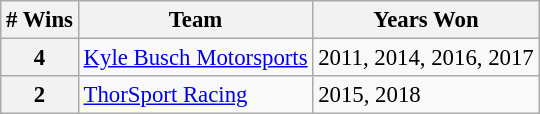<table class="wikitable" style="font-size: 95%;">
<tr>
<th># Wins</th>
<th>Team</th>
<th>Years Won</th>
</tr>
<tr>
<th>4</th>
<td><a href='#'>Kyle Busch Motorsports</a></td>
<td>2011, 2014, 2016, 2017</td>
</tr>
<tr>
<th>2</th>
<td><a href='#'>ThorSport Racing</a></td>
<td>2015, 2018</td>
</tr>
</table>
